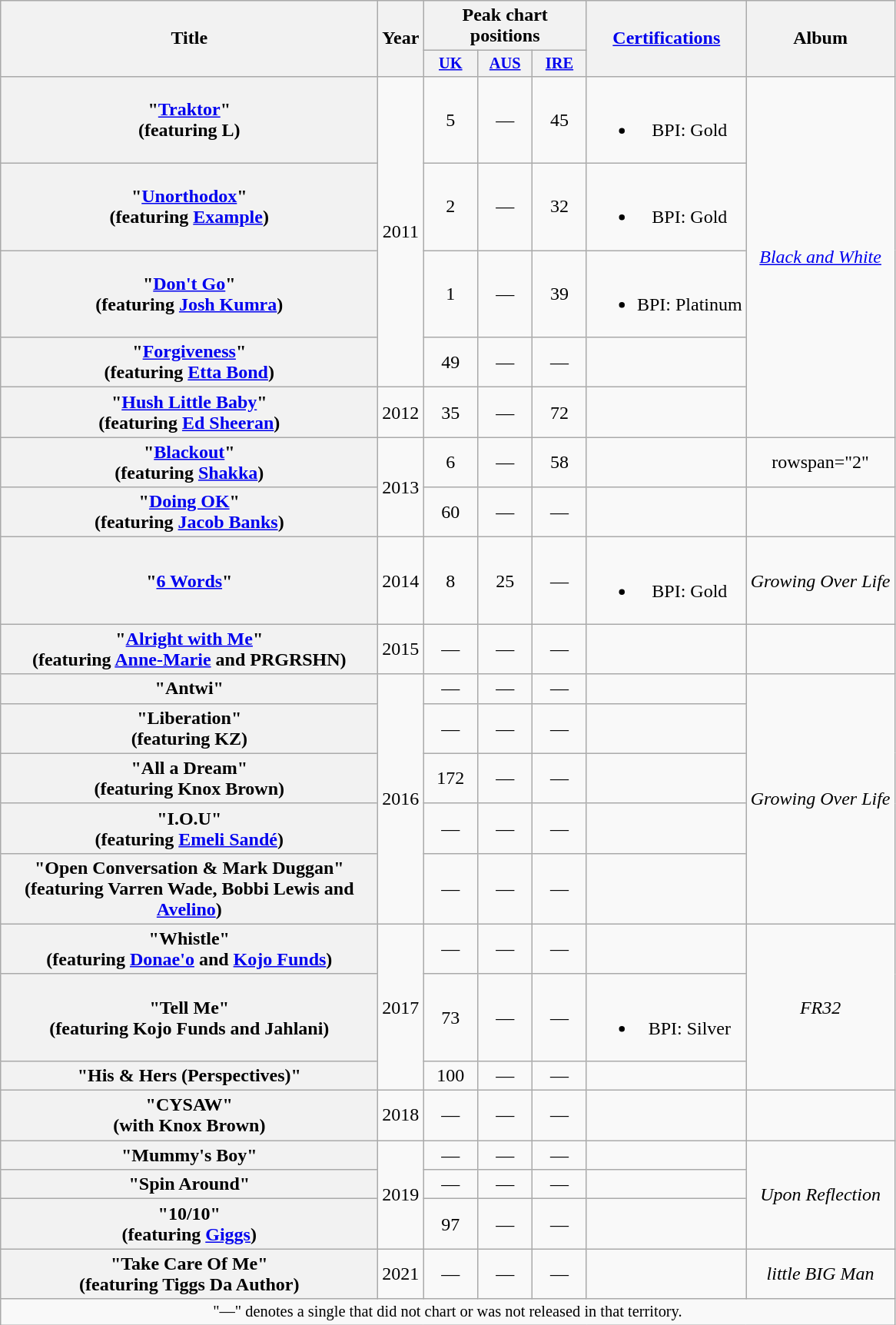<table class="wikitable plainrowheaders" style="text-align:center;" border="1">
<tr>
<th scope="col" rowspan="2" style="width:20em;">Title</th>
<th scope="col" rowspan="2" style="width:1em;">Year</th>
<th scope="col" colspan="3">Peak chart positions</th>
<th scope="col" rowspan="2"><a href='#'>Certifications</a></th>
<th scope="col" rowspan="2">Album</th>
</tr>
<tr>
<th scope="col" style="width:3em;font-size:85%;"><a href='#'>UK</a><br></th>
<th scope="col" style="width:3em;font-size:85%;"><a href='#'>AUS</a><br></th>
<th scope="col" style="width:3em;font-size:85%;"><a href='#'>IRE</a><br></th>
</tr>
<tr>
<th scope="row">"<a href='#'>Traktor</a>"<br><span>(featuring L)</span></th>
<td rowspan="4">2011</td>
<td>5</td>
<td>—</td>
<td>45</td>
<td><br><ul><li>BPI: Gold</li></ul></td>
<td rowspan="5"><em><a href='#'>Black and White</a></em></td>
</tr>
<tr>
<th scope="row">"<a href='#'>Unorthodox</a>"<br><span>(featuring <a href='#'>Example</a>)</span></th>
<td>2</td>
<td>—</td>
<td>32</td>
<td><br><ul><li>BPI: Gold</li></ul></td>
</tr>
<tr>
<th scope="row">"<a href='#'>Don't Go</a>"<br><span>(featuring <a href='#'>Josh Kumra</a>)</span></th>
<td>1</td>
<td>—</td>
<td>39</td>
<td><br><ul><li>BPI: Platinum</li></ul></td>
</tr>
<tr>
<th scope="row">"<a href='#'>Forgiveness</a>"<br><span>(featuring <a href='#'>Etta Bond</a>)</span></th>
<td>49</td>
<td>—</td>
<td>—</td>
<td></td>
</tr>
<tr>
<th scope="row">"<a href='#'>Hush Little Baby</a>"<br><span>(featuring <a href='#'>Ed Sheeran</a>)</span></th>
<td>2012</td>
<td>35</td>
<td>—</td>
<td>72</td>
<td></td>
</tr>
<tr>
<th scope="row">"<a href='#'>Blackout</a>"<br><span>(featuring <a href='#'>Shakka</a>)</span></th>
<td rowspan="2">2013</td>
<td>6</td>
<td>—</td>
<td>58</td>
<td></td>
<td>rowspan="2" </td>
</tr>
<tr>
<th scope="row">"<a href='#'>Doing OK</a>"<br><span>(featuring <a href='#'>Jacob Banks</a>)</span></th>
<td>60</td>
<td>—</td>
<td>—</td>
<td></td>
</tr>
<tr>
<th scope="row">"<a href='#'>6 Words</a>"</th>
<td>2014</td>
<td>8</td>
<td>25</td>
<td>—</td>
<td><br><ul><li>BPI: Gold</li></ul></td>
<td><em>Growing Over Life</em></td>
</tr>
<tr>
<th scope="row">"<a href='#'>Alright with Me</a>"<br><span>(featuring <a href='#'>Anne-Marie</a> and PRGRSHN)</span></th>
<td>2015</td>
<td>—</td>
<td>—</td>
<td>—</td>
<td></td>
<td></td>
</tr>
<tr>
<th scope="row">"Antwi"</th>
<td rowspan="5">2016</td>
<td>—</td>
<td>—</td>
<td>—</td>
<td></td>
<td rowspan="5"><em>Growing Over Life</em></td>
</tr>
<tr>
<th scope="row">"Liberation"<br><span>(featuring KZ)</span></th>
<td>—</td>
<td>—</td>
<td>—</td>
<td></td>
</tr>
<tr>
<th scope="row">"All a Dream"<br><span>(featuring Knox Brown)</span></th>
<td>172</td>
<td>—</td>
<td>—</td>
<td></td>
</tr>
<tr>
<th scope="row">"I.O.U"<br><span>(featuring <a href='#'>Emeli Sandé</a>)</span></th>
<td>—</td>
<td>—</td>
<td>—</td>
<td></td>
</tr>
<tr>
<th scope="row">"Open Conversation & Mark Duggan"<br><span>(featuring Varren Wade, Bobbi Lewis and <a href='#'>Avelino</a>)</span></th>
<td>—</td>
<td>—</td>
<td>—</td>
<td></td>
</tr>
<tr>
<th scope="row">"Whistle"<br><span>(featuring <a href='#'>Donae'o</a> and <a href='#'>Kojo Funds</a>)</span></th>
<td rowspan="3">2017</td>
<td>—</td>
<td>—</td>
<td>—</td>
<td></td>
<td rowspan="3"><em>FR32</em></td>
</tr>
<tr>
<th scope="row">"Tell Me"<br><span>(featuring Kojo Funds and Jahlani)</span></th>
<td>73</td>
<td>—</td>
<td>—</td>
<td><br><ul><li>BPI: Silver</li></ul></td>
</tr>
<tr>
<th scope="row">"His & Hers (Perspectives)"</th>
<td>100</td>
<td>—</td>
<td>—</td>
<td></td>
</tr>
<tr>
<th scope="row">"CYSAW"<br><span>(with Knox Brown)</span></th>
<td>2018</td>
<td>—</td>
<td>—</td>
<td>—</td>
<td></td>
<td></td>
</tr>
<tr>
<th scope="row">"Mummy's Boy"</th>
<td rowspan="3">2019</td>
<td>—</td>
<td>—</td>
<td>—</td>
<td></td>
<td rowspan="3"><em>Upon Reflection</em></td>
</tr>
<tr>
<th scope="row">"Spin Around"</th>
<td>—</td>
<td>—</td>
<td>—</td>
<td></td>
</tr>
<tr>
<th scope="row">"10/10"<br><span>(featuring <a href='#'>Giggs</a>)</span></th>
<td>97</td>
<td>—</td>
<td>—</td>
<td></td>
</tr>
<tr>
<th scope="row">"Take Care Of Me"<br><span>(featuring Tiggs Da Author)</span></th>
<td>2021</td>
<td>—</td>
<td>—</td>
<td>—</td>
<td></td>
<td><em>little BIG Man</em></td>
</tr>
<tr>
<td colspan="20" style="font-size:85%">"—" denotes a single that did not chart or was not released in that territory.</td>
</tr>
</table>
